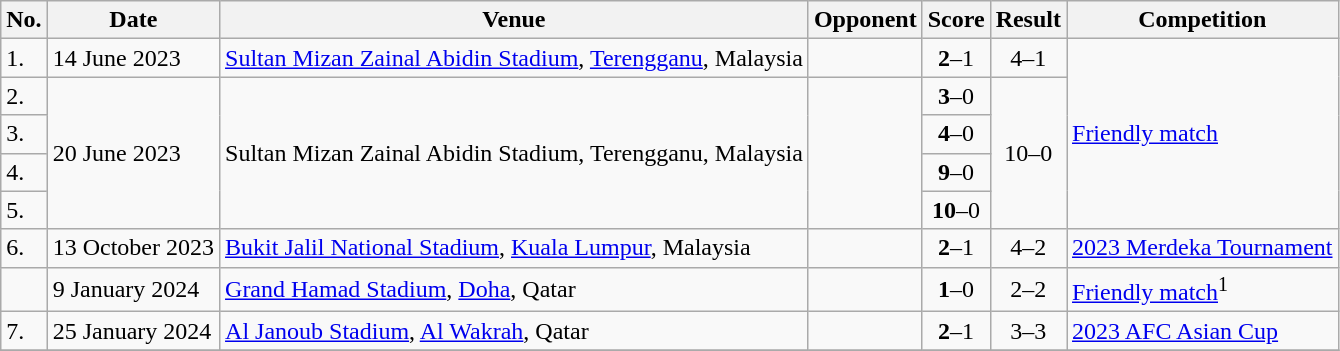<table class="wikitable" style="font-size:100%;">
<tr>
<th>No.</th>
<th>Date</th>
<th>Venue</th>
<th>Opponent</th>
<th>Score</th>
<th>Result</th>
<th>Competition</th>
</tr>
<tr>
<td>1.</td>
<td>14 June 2023</td>
<td><a href='#'>Sultan Mizan Zainal Abidin Stadium</a>, <a href='#'>Terengganu</a>, Malaysia</td>
<td></td>
<td align=center><strong>2</strong>–1</td>
<td align=center>4–1</td>
<td rowspan=5><a href='#'>Friendly match</a></td>
</tr>
<tr>
<td>2.</td>
<td rowspan="4">20 June 2023</td>
<td rowspan=4>Sultan Mizan Zainal Abidin Stadium, Terengganu, Malaysia</td>
<td rowspan="4"></td>
<td align=center><strong>3</strong>–0</td>
<td rowspan=4 align=center>10–0</td>
</tr>
<tr>
<td>3.</td>
<td align=center><strong>4</strong>–0</td>
</tr>
<tr>
<td>4.</td>
<td align=center><strong>9</strong>–0</td>
</tr>
<tr>
<td>5.</td>
<td align=center><strong>10</strong>–0</td>
</tr>
<tr>
<td>6.</td>
<td>13 October 2023</td>
<td><a href='#'>Bukit Jalil National Stadium</a>, <a href='#'>Kuala Lumpur</a>, Malaysia</td>
<td></td>
<td align=center><strong>2</strong>–1</td>
<td align=center>4–2</td>
<td><a href='#'>2023 Merdeka Tournament</a></td>
</tr>
<tr -style="background-color:#CAE6FF">
<td></td>
<td>9 January 2024</td>
<td><a href='#'>Grand Hamad Stadium</a>, <a href='#'>Doha</a>, Qatar</td>
<td></td>
<td align=center><strong>1</strong>–0</td>
<td align=center>2–2</td>
<td><a href='#'>Friendly match</a><sup>1</sup></td>
</tr>
<tr>
<td>7.</td>
<td>25 January 2024</td>
<td><a href='#'>Al Janoub Stadium</a>, <a href='#'>Al Wakrah</a>, Qatar</td>
<td></td>
<td align=center><strong>2</strong>–1</td>
<td align=center>3–3</td>
<td><a href='#'>2023 AFC Asian Cup</a></td>
</tr>
<tr>
</tr>
</table>
